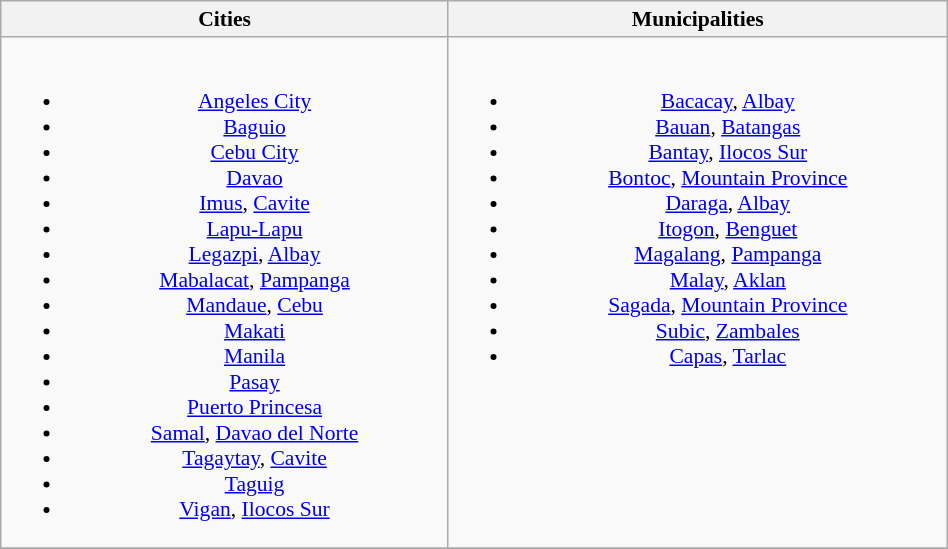<table class="wikitable" style="text-align:center; font-size: 90%; line-height:17px; width:50%;">
<tr>
<th><strong>Cities</strong></th>
<th><strong>Municipalities</strong></th>
</tr>
<tr valign="top">
<td><br><ul><li><a href='#'>Angeles City</a></li><li><a href='#'>Baguio</a></li><li><a href='#'>Cebu City</a></li><li><a href='#'>Davao</a></li><li><a href='#'>Imus</a>, <a href='#'>Cavite</a></li><li><a href='#'>Lapu-Lapu</a></li><li><a href='#'>Legazpi</a>, <a href='#'>Albay</a></li><li><a href='#'>Mabalacat</a>, <a href='#'>Pampanga</a></li><li><a href='#'>Mandaue</a>, <a href='#'>Cebu</a></li><li><a href='#'>Makati</a></li><li><a href='#'>Manila</a></li><li><a href='#'>Pasay</a></li><li><a href='#'>Puerto Princesa</a></li><li><a href='#'>Samal</a>, <a href='#'>Davao del Norte</a></li><li><a href='#'>Tagaytay</a>, <a href='#'>Cavite</a></li><li><a href='#'>Taguig</a></li><li><a href='#'>Vigan</a>, <a href='#'>Ilocos Sur</a></li></ul></td>
<td><br><ul><li><a href='#'>Bacacay</a>, <a href='#'>Albay</a></li><li><a href='#'>Bauan</a>, <a href='#'>Batangas</a></li><li><a href='#'>Bantay</a>, <a href='#'>Ilocos Sur</a></li><li><a href='#'>Bontoc</a>, <a href='#'>Mountain Province</a></li><li><a href='#'>Daraga</a>, <a href='#'>Albay</a></li><li><a href='#'>Itogon</a>, <a href='#'>Benguet</a></li><li><a href='#'>Magalang</a>, <a href='#'>Pampanga</a></li><li><a href='#'>Malay</a>, <a href='#'>Aklan</a></li><li><a href='#'>Sagada</a>, <a href='#'>Mountain Province</a></li><li><a href='#'>Subic</a>, <a href='#'>Zambales</a></li><li><a href='#'>Capas</a>, <a href='#'>Tarlac</a></li></ul></td>
</tr>
<tr>
</tr>
</table>
